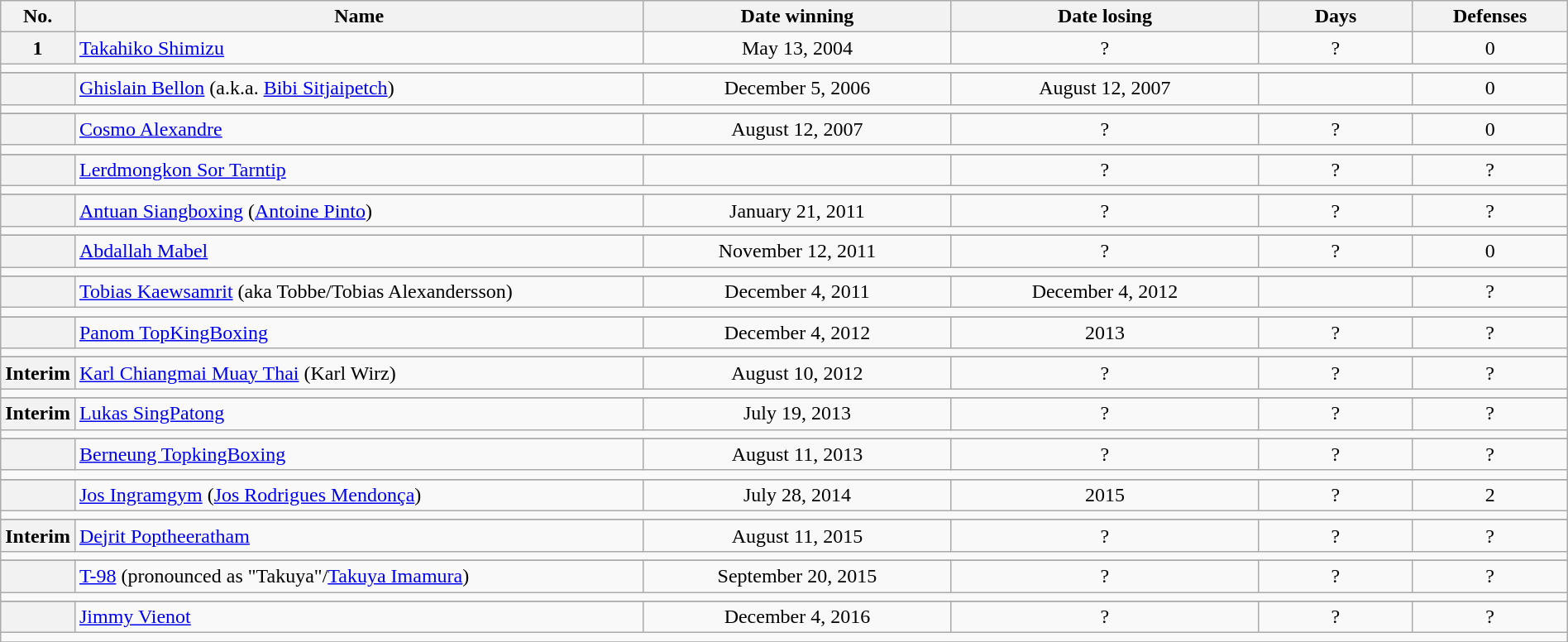<table class="wikitable" width=100%>
<tr>
<th style="width:1%;">No.</th>
<th style="width:37%;">Name</th>
<th style="width:20%;">Date winning</th>
<th style="width:20%;">Date losing</th>
<th data-sort-type="number" style="width:10%;">Days</th>
<th data-sort-type="number" style="width:10%;">Defenses</th>
</tr>
<tr align=center>
<th>1</th>
<td align=left> <a href='#'>Takahiko Shimizu</a></td>
<td>May 13, 2004</td>
<td>?</td>
<td>?</td>
<td>0</td>
</tr>
<tr>
<td colspan="6"></td>
</tr>
<tr>
</tr>
<tr align=center>
<th></th>
<td align=left> <a href='#'>Ghislain Bellon</a> (a.k.a. <a href='#'>Bibi Sitjaipetch</a>)</td>
<td>December 5, 2006</td>
<td>August 12, 2007</td>
<td></td>
<td>0</td>
</tr>
<tr>
<td colspan="6"></td>
</tr>
<tr>
</tr>
<tr align=center>
<th></th>
<td align=left> <a href='#'>Cosmo Alexandre</a></td>
<td>August 12, 2007</td>
<td>?</td>
<td>?</td>
<td>0</td>
</tr>
<tr>
<td colspan="6"></td>
</tr>
<tr>
</tr>
<tr align=center>
<th></th>
<td align=left> <a href='#'>Lerdmongkon Sor Tarntip</a></td>
<td></td>
<td>?</td>
<td>?</td>
<td>?</td>
</tr>
<tr>
<td colspan="6"></td>
</tr>
<tr>
</tr>
<tr align=center>
<th></th>
<td align=left> <a href='#'>Antuan Siangboxing</a> (<a href='#'>Antoine Pinto</a>)</td>
<td>January 21, 2011</td>
<td>?</td>
<td>?</td>
<td>?</td>
</tr>
<tr>
<td colspan="6"></td>
</tr>
<tr>
</tr>
<tr align=center>
<th></th>
<td align=left> <a href='#'>Abdallah Mabel</a></td>
<td>November 12, 2011</td>
<td>?</td>
<td>?</td>
<td>0</td>
</tr>
<tr>
<td colspan="6"></td>
</tr>
<tr>
</tr>
<tr align=center>
<th></th>
<td align=left> <a href='#'>Tobias Kaewsamrit</a> (aka Tobbe/Tobias Alexandersson)</td>
<td>December 4, 2011</td>
<td>December 4, 2012</td>
<td></td>
<td>?</td>
</tr>
<tr>
<td colspan="6"></td>
</tr>
<tr>
</tr>
<tr align=center>
<th></th>
<td align=left> <a href='#'>Panom TopKingBoxing</a></td>
<td>December 4, 2012</td>
<td>2013</td>
<td>?</td>
<td>?</td>
</tr>
<tr>
<td colspan="6"></td>
</tr>
<tr>
</tr>
<tr align=center>
<th>Interim</th>
<td align=left> <a href='#'>Karl Chiangmai Muay Thai</a> (Karl Wirz)</td>
<td>August 10, 2012</td>
<td>?</td>
<td>?</td>
<td>?</td>
</tr>
<tr>
<td colspan="6"></td>
</tr>
<tr>
</tr>
<tr align=center>
<th>Interim</th>
<td align=left> <a href='#'>Lukas SingPatong</a></td>
<td>July 19, 2013</td>
<td>?</td>
<td>?</td>
<td>?</td>
</tr>
<tr>
<td colspan="6"></td>
</tr>
<tr>
</tr>
<tr align=center>
<th></th>
<td align=left> <a href='#'>Berneung TopkingBoxing</a></td>
<td>August 11, 2013</td>
<td>?</td>
<td>?</td>
<td>?</td>
</tr>
<tr>
<td colspan="6"></td>
</tr>
<tr>
</tr>
<tr align=center>
<th></th>
<td align=left> <a href='#'>Jos Ingramgym</a> (<a href='#'>Jos Rodrigues Mendonça</a>)</td>
<td>July 28, 2014</td>
<td>2015</td>
<td>?</td>
<td>2</td>
</tr>
<tr>
<td colspan="6"></td>
</tr>
<tr>
</tr>
<tr align=center>
<th>Interim</th>
<td align=left> <a href='#'>Dejrit Poptheeratham</a></td>
<td>August 11, 2015</td>
<td>?</td>
<td>?</td>
<td>?</td>
</tr>
<tr>
<td colspan="6"></td>
</tr>
<tr>
</tr>
<tr align=center>
<th></th>
<td align=left> <a href='#'>T-98</a> (pronounced as "Takuya"/<a href='#'>Takuya Imamura</a>)</td>
<td>September 20, 2015</td>
<td>?</td>
<td>?</td>
<td>?</td>
</tr>
<tr>
<td colspan="6"></td>
</tr>
<tr>
</tr>
<tr align=center>
<th></th>
<td align=left> <a href='#'>Jimmy Vienot</a></td>
<td>December 4, 2016</td>
<td>?</td>
<td>?</td>
<td>?</td>
</tr>
<tr>
<td colspan="6"></td>
</tr>
<tr>
</tr>
</table>
